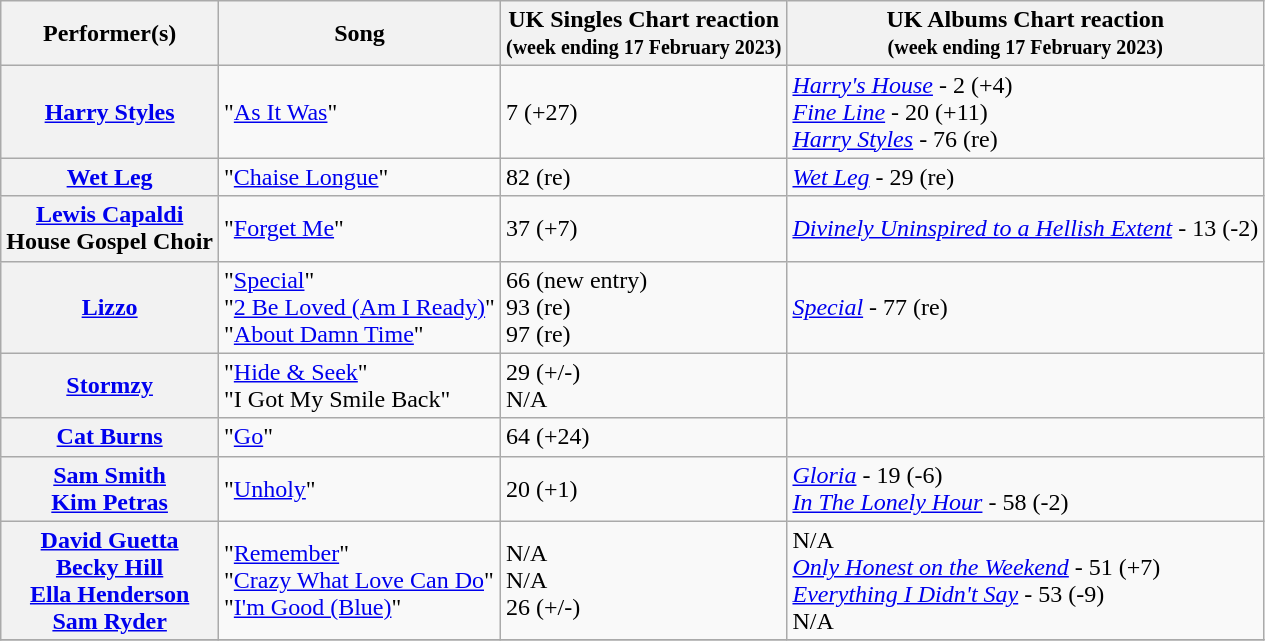<table class="wikitable plainrowheaders">
<tr>
<th scope="col">Performer(s)</th>
<th scope="col">Song</th>
<th>UK Singles Chart reaction<br><small>(week ending 17 February 2023)</small></th>
<th>UK Albums Chart reaction<br><small>(week ending 17 February 2023)</small></th>
</tr>
<tr>
<th scope="row"><a href='#'>Harry Styles</a></th>
<td>"<a href='#'>As It Was</a>"</td>
<td>7 (+27)</td>
<td><em><a href='#'>Harry's House</a></em> - 2 (+4)<br> <em><a href='#'>Fine Line</a></em> - 20 (+11)<br> <em><a href='#'>Harry Styles</a></em> - 76 (re)</td>
</tr>
<tr>
<th scope="row"><a href='#'>Wet Leg</a></th>
<td>"<a href='#'>Chaise Longue</a>"</td>
<td>82 (re)</td>
<td><em><a href='#'>Wet Leg</a></em> - 29 (re)</td>
</tr>
<tr>
<th scope="row"><a href='#'>Lewis Capaldi</a><br>House Gospel Choir</th>
<td>"<a href='#'>Forget Me</a>"</td>
<td>37 (+7)</td>
<td><em><a href='#'>Divinely Uninspired to a Hellish Extent</a></em> - 13 (-2)</td>
</tr>
<tr>
<th scope="row"><a href='#'>Lizzo</a></th>
<td>"<a href='#'>Special</a>"<br>"<a href='#'>2 Be Loved (Am I Ready)</a>"<br>"<a href='#'>About Damn Time</a>"</td>
<td>66 (new entry)<br> 93 (re)<br> 97 (re)</td>
<td><em><a href='#'>Special</a></em> - 77 (re)</td>
</tr>
<tr>
<th scope="row"><a href='#'>Stormzy</a></th>
<td>"<a href='#'>Hide & Seek</a>"<br>"I Got My Smile Back"</td>
<td>29 (+/-)<br> N/A</td>
<td></td>
</tr>
<tr>
<th scope="row"><a href='#'>Cat Burns</a></th>
<td>"<a href='#'>Go</a>"</td>
<td>64 (+24)</td>
<td></td>
</tr>
<tr>
<th scope="row"><a href='#'>Sam Smith</a><br><a href='#'>Kim Petras</a></th>
<td>"<a href='#'>Unholy</a>"</td>
<td>20 (+1)</td>
<td><em><a href='#'>Gloria</a></em> - 19 (-6)<br><em><a href='#'>In The Lonely Hour</a></em> - 58 (-2)</td>
</tr>
<tr>
<th scope="row"><a href='#'>David Guetta</a><br><a href='#'>Becky Hill</a><br><a href='#'>Ella Henderson</a><br><a href='#'>Sam Ryder</a></th>
<td>"<a href='#'>Remember</a>"<br>"<a href='#'>Crazy What Love Can Do</a>"<br>"<a href='#'>I'm Good (Blue)</a>"</td>
<td>N/A<br> N/A<br> 26 (+/-)</td>
<td>N/A<br> <em><a href='#'>Only Honest on the Weekend</a></em> - 51 (+7)<br> <em><a href='#'>Everything I Didn't Say</a></em> - 53 (-9)<br> N/A</td>
</tr>
<tr>
</tr>
</table>
